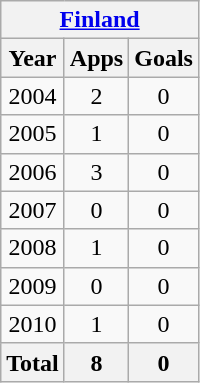<table class=wikitable style=text-align:center>
<tr>
<th colspan=47><a href='#'>Finland</a></th>
</tr>
<tr>
<th>Year</th>
<th>Apps</th>
<th>Goals</th>
</tr>
<tr>
<td>2004</td>
<td>2</td>
<td>0</td>
</tr>
<tr>
<td>2005</td>
<td>1</td>
<td>0</td>
</tr>
<tr>
<td>2006</td>
<td>3</td>
<td>0</td>
</tr>
<tr>
<td>2007</td>
<td>0</td>
<td>0</td>
</tr>
<tr>
<td>2008</td>
<td>1</td>
<td>0</td>
</tr>
<tr>
<td>2009</td>
<td>0</td>
<td>0</td>
</tr>
<tr>
<td>2010</td>
<td>1</td>
<td>0</td>
</tr>
<tr>
<th colspan=1>Total</th>
<th>8</th>
<th>0</th>
</tr>
</table>
